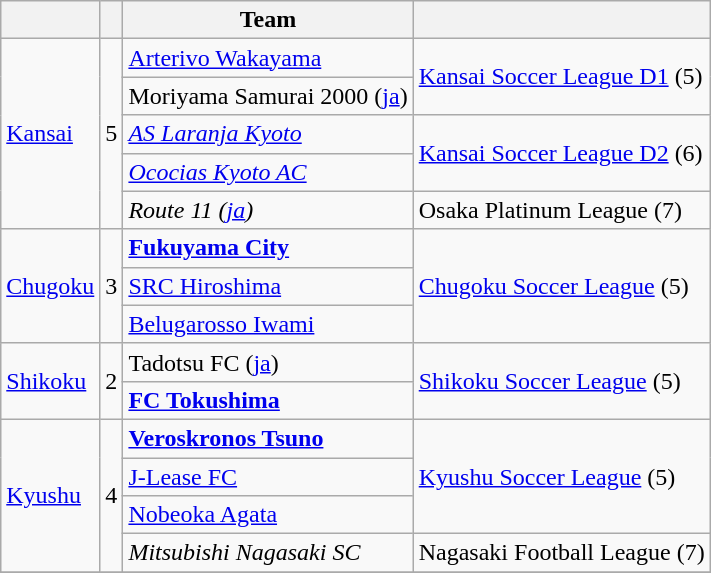<table class = "wikitable" style = "text-align:left">
<tr>
<th></th>
<th></th>
<th>Team</th>
<th></th>
</tr>
<tr>
<td rowspan=5><a href='#'>Kansai</a></td>
<td rowspan=5>5</td>
<td><a href='#'>Arterivo Wakayama</a></td>
<td rowspan=2><a href='#'>Kansai Soccer League D1</a> (5)</td>
</tr>
<tr>
<td>Moriyama Samurai 2000 (<a href='#'>ja</a>)</td>
</tr>
<tr>
<td><em><a href='#'>AS Laranja Kyoto</a></em></td>
<td rowspan=2><a href='#'>Kansai Soccer League D2</a> (6)</td>
</tr>
<tr>
<td><em><a href='#'>Ococias Kyoto AC</a></em></td>
</tr>
<tr>
<td><em>Route 11 (<a href='#'>ja</a>)</em></td>
<td>Osaka Platinum League (7)</td>
</tr>
<tr>
<td rowspan=3><a href='#'>Chugoku</a></td>
<td rowspan=3>3</td>
<td><strong><a href='#'>Fukuyama City</a></strong></td>
<td rowspan=3><a href='#'>Chugoku Soccer League</a> (5)</td>
</tr>
<tr>
<td><a href='#'>SRC Hiroshima</a></td>
</tr>
<tr>
<td><a href='#'>Belugarosso Iwami</a></td>
</tr>
<tr>
<td rowspan=2><a href='#'>Shikoku</a></td>
<td rowspan=2>2</td>
<td>Tadotsu FC (<a href='#'>ja</a>)</td>
<td rowspan=2><a href='#'>Shikoku Soccer League</a> (5)</td>
</tr>
<tr>
<td><strong><a href='#'>FC Tokushima</a></strong></td>
</tr>
<tr>
<td rowspan=4><a href='#'>Kyushu</a></td>
<td rowspan=4>4</td>
<td><strong><a href='#'>Veroskronos Tsuno</a></strong></td>
<td rowspan=3><a href='#'>Kyushu Soccer League</a> (5)</td>
</tr>
<tr>
<td><a href='#'>J-Lease FC</a></td>
</tr>
<tr>
<td><a href='#'>Nobeoka Agata</a></td>
</tr>
<tr>
<td><em>Mitsubishi Nagasaki SC</em></td>
<td>Nagasaki Football League (7)</td>
</tr>
<tr>
</tr>
</table>
